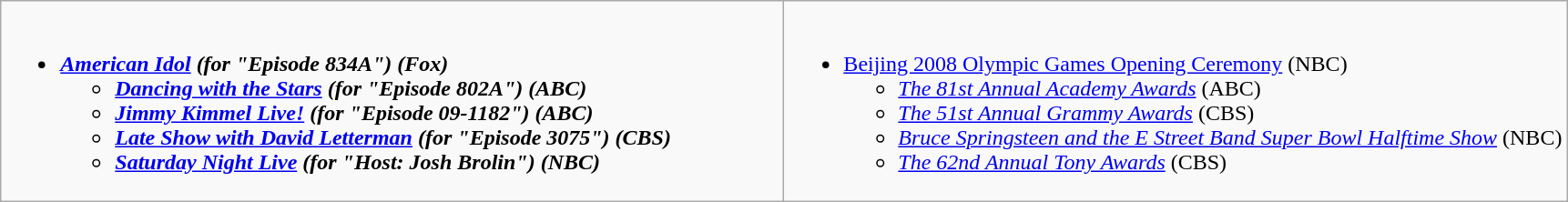<table class="wikitable">
<tr>
<td style="vertical-align:top;" width="50%"><br><ul><li><strong><em><a href='#'>American Idol</a><em> (for "Episode 834A") (Fox)<strong><ul><li></em><a href='#'>Dancing with the Stars</a><em> (for "Episode 802A") (ABC)</li><li></em><a href='#'>Jimmy Kimmel Live!</a><em> (for "Episode 09-1182") (ABC)</li><li></em><a href='#'>Late Show with David Letterman</a><em> (for "Episode 3075") (CBS)</li><li></em><a href='#'>Saturday Night Live</a><em> (for "Host: Josh Brolin") (NBC)</li></ul></li></ul></td>
<td style="vertical-align:top;" width="50%"><br><ul><li></em></strong><a href='#'>Beijing 2008 Olympic Games Opening Ceremony</a></em> (NBC)</strong><ul><li><em><a href='#'>The 81st Annual Academy Awards</a></em> (ABC)</li><li><em><a href='#'>The 51st Annual Grammy Awards</a></em> (CBS)</li><li><em><a href='#'>Bruce Springsteen and the E Street Band Super Bowl Halftime Show</a></em> (NBC)</li><li><em><a href='#'>The 62nd Annual Tony Awards</a></em> (CBS)</li></ul></li></ul></td>
</tr>
</table>
